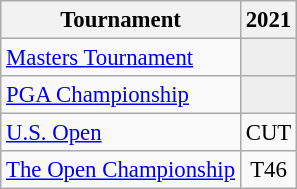<table class="wikitable" style="font-size:95%;text-align:center;">
<tr>
<th>Tournament</th>
<th>2021</th>
</tr>
<tr>
<td align=left><a href='#'>Masters Tournament</a></td>
<td style="background:#eeeeee;"></td>
</tr>
<tr>
<td align=left><a href='#'>PGA Championship</a></td>
<td style="background:#eeeeee;"></td>
</tr>
<tr>
<td align=left><a href='#'>U.S. Open</a></td>
<td>CUT</td>
</tr>
<tr>
<td align=left><a href='#'>The Open Championship</a></td>
<td>T46</td>
</tr>
</table>
